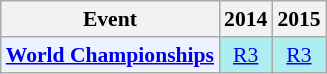<table class="wikitable" style="font-size: 90%; text-align:center">
<tr>
<th>Event</th>
<th>2014</th>
<th>2015</th>
</tr>
<tr>
<td bgcolor="#ECF2FF"; align="left"><strong><a href='#'>World Championships</a></strong></td>
<td bgcolor=AFEEEE><a href='#'>R3</a></td>
<td bgcolor=AFEEEE><a href='#'>R3</a></td>
</tr>
</table>
